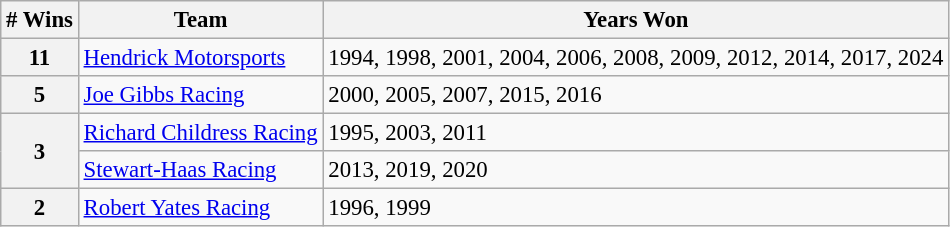<table class="wikitable" style="font-size: 95%;">
<tr>
<th># Wins</th>
<th>Team</th>
<th>Years Won</th>
</tr>
<tr>
<th>11</th>
<td><a href='#'>Hendrick Motorsports</a></td>
<td>1994, 1998, 2001, 2004, 2006, 2008, 2009, 2012, 2014, 2017, 2024</td>
</tr>
<tr>
<th>5</th>
<td><a href='#'>Joe Gibbs Racing</a></td>
<td>2000, 2005, 2007, 2015, 2016</td>
</tr>
<tr>
<th rowspan="2">3</th>
<td><a href='#'>Richard Childress Racing</a></td>
<td>1995, 2003, 2011</td>
</tr>
<tr>
<td><a href='#'>Stewart-Haas Racing</a></td>
<td>2013, 2019, 2020</td>
</tr>
<tr>
<th>2</th>
<td><a href='#'>Robert Yates Racing</a></td>
<td>1996, 1999</td>
</tr>
</table>
